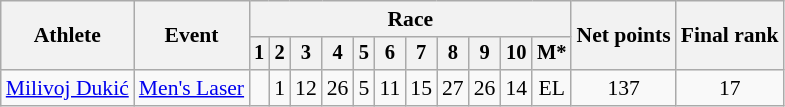<table class="wikitable" style="font-size:90%">
<tr>
<th rowspan="2">Athlete</th>
<th rowspan="2">Event</th>
<th colspan=11>Race</th>
<th rowspan=2>Net points</th>
<th rowspan=2>Final rank</th>
</tr>
<tr style="font-size:95%">
<th>1</th>
<th>2</th>
<th>3</th>
<th>4</th>
<th>5</th>
<th>6</th>
<th>7</th>
<th>8</th>
<th>9</th>
<th>10</th>
<th>M*</th>
</tr>
<tr align=center>
<td align=left><a href='#'>Milivoj Dukić</a></td>
<td align=left><a href='#'>Men's Laser</a></td>
<td></td>
<td>1</td>
<td>12</td>
<td>26</td>
<td>5</td>
<td>11</td>
<td>15</td>
<td>27</td>
<td>26</td>
<td>14</td>
<td>EL</td>
<td>137</td>
<td>17</td>
</tr>
</table>
